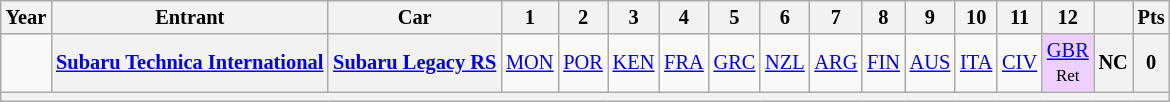<table class="wikitable" style="text-align:center; font-size:85%;">
<tr>
<th>Year</th>
<th>Entrant</th>
<th>Car</th>
<th>1</th>
<th>2</th>
<th>3</th>
<th>4</th>
<th>5</th>
<th>6</th>
<th>7</th>
<th>8</th>
<th>9</th>
<th>10</th>
<th>11</th>
<th>12</th>
<th></th>
<th>Pts</th>
</tr>
<tr>
<td></td>
<th nowrap><a href='#'>Subaru Technica International</a></th>
<th nowrap><a href='#'>Subaru Legacy RS</a></th>
<td><a href='#'>MON</a></td>
<td><a href='#'>POR</a></td>
<td><a href='#'>KEN</a></td>
<td><a href='#'>FRA</a></td>
<td><a href='#'>GRC</a></td>
<td><a href='#'>NZL</a></td>
<td><a href='#'>ARG</a></td>
<td><a href='#'>FIN</a></td>
<td><a href='#'>AUS</a></td>
<td><a href='#'>ITA</a></td>
<td><a href='#'>CIV</a></td>
<td style="background:#EFCFFF;"><a href='#'>GBR</a><br><small>Ret</small></td>
<th>NC</th>
<th>0</th>
</tr>
<tr>
<th colspan="17"></th>
</tr>
</table>
